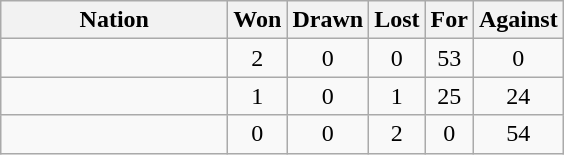<table class="wikitable" style="margin-top:0.2em; text-align:center;">
<tr>
<th style="width:9em;">Nation</th>
<th>Won</th>
<th>Drawn</th>
<th>Lost</th>
<th>For</th>
<th>Against</th>
</tr>
<tr>
<td align=left></td>
<td>2</td>
<td>0</td>
<td>0</td>
<td>53</td>
<td>0</td>
</tr>
<tr>
<td align=left></td>
<td>1</td>
<td>0</td>
<td>1</td>
<td>25</td>
<td>24</td>
</tr>
<tr>
<td align=left></td>
<td>0</td>
<td>0</td>
<td>2</td>
<td>0</td>
<td>54</td>
</tr>
</table>
